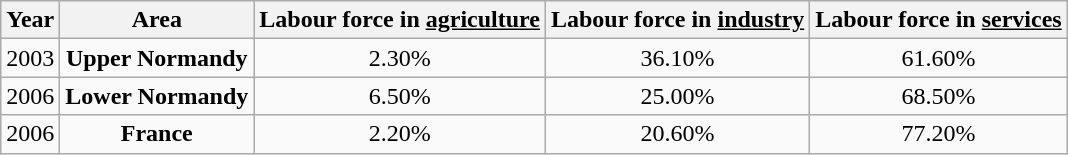<table class="wikitable" style="text-align:center;">
<tr>
<th>Year</th>
<th>Area</th>
<th>Labour force in <u>agriculture</u></th>
<th>Labour force in <u>industry</u></th>
<th>Labour force in <u>services</u></th>
</tr>
<tr>
<td>2003</td>
<td><strong>Upper Normandy</strong></td>
<td>2.30%</td>
<td>36.10%</td>
<td>61.60%</td>
</tr>
<tr>
<td>2006</td>
<td><strong>Lower Normandy</strong></td>
<td>6.50%</td>
<td>25.00%</td>
<td>68.50%</td>
</tr>
<tr>
<td>2006</td>
<td><strong>France</strong></td>
<td>2.20%</td>
<td>20.60%</td>
<td>77.20%</td>
</tr>
</table>
